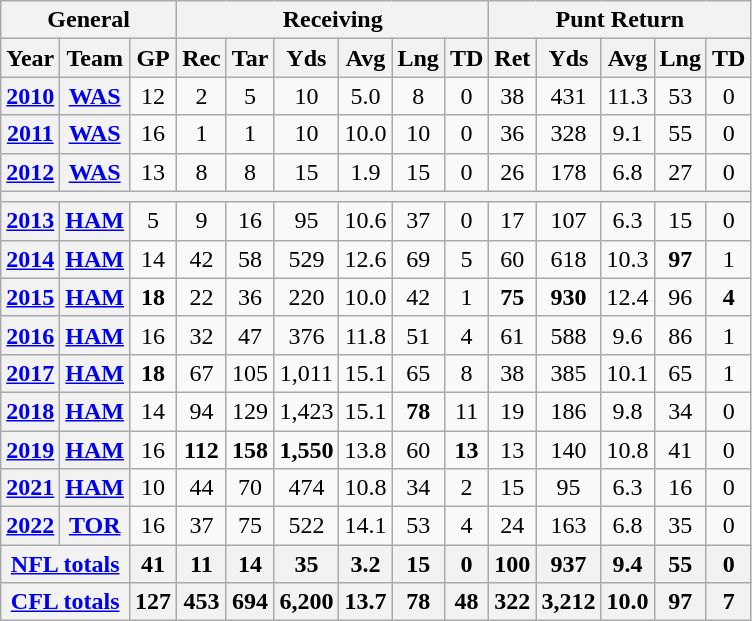<table class="wikitable sortable" style="text-align:center;">
<tr>
<th colspan="3">General</th>
<th colspan="6">Receiving</th>
<th colspan="5">Punt Return</th>
</tr>
<tr>
<th>Year</th>
<th>Team</th>
<th>GP</th>
<th>Rec</th>
<th>Tar</th>
<th>Yds</th>
<th>Avg</th>
<th>Lng</th>
<th>TD</th>
<th>Ret</th>
<th>Yds</th>
<th>Avg</th>
<th>Lng</th>
<th>TD</th>
</tr>
<tr>
<th><a href='#'>2010</a></th>
<th><a href='#'>WAS</a></th>
<td>12</td>
<td>2</td>
<td>5</td>
<td>10</td>
<td>5.0</td>
<td>8</td>
<td>0</td>
<td>38</td>
<td>431</td>
<td>11.3</td>
<td>53</td>
<td>0</td>
</tr>
<tr>
<th><a href='#'>2011</a></th>
<th><a href='#'>WAS</a></th>
<td>16</td>
<td>1</td>
<td>1</td>
<td>10</td>
<td>10.0</td>
<td>10</td>
<td>0</td>
<td>36</td>
<td>328</td>
<td>9.1</td>
<td>55</td>
<td>0</td>
</tr>
<tr>
<th><a href='#'>2012</a></th>
<th><a href='#'>WAS</a></th>
<td>13</td>
<td>8</td>
<td>8</td>
<td>15</td>
<td>1.9</td>
<td>15</td>
<td>0</td>
<td>26</td>
<td>178</td>
<td>6.8</td>
<td>27</td>
<td>0</td>
</tr>
<tr>
<th colspan="14"></th>
</tr>
<tr>
<th><a href='#'>2013</a></th>
<th><a href='#'>HAM</a></th>
<td>5</td>
<td>9</td>
<td>16</td>
<td>95</td>
<td>10.6</td>
<td>37</td>
<td>0</td>
<td>17</td>
<td>107</td>
<td>6.3</td>
<td>15</td>
<td>0</td>
</tr>
<tr>
<th><a href='#'>2014</a></th>
<th><a href='#'>HAM</a></th>
<td>14</td>
<td>42</td>
<td>58</td>
<td>529</td>
<td>12.6</td>
<td>69</td>
<td>5</td>
<td>60</td>
<td>618</td>
<td>10.3</td>
<td><strong>97</strong></td>
<td>1</td>
</tr>
<tr>
<th><a href='#'>2015</a></th>
<th><a href='#'>HAM</a></th>
<td><strong>18</strong></td>
<td>22</td>
<td>36</td>
<td>220</td>
<td>10.0</td>
<td>42</td>
<td>1</td>
<td><strong>75</strong></td>
<td><strong>930</strong></td>
<td>12.4</td>
<td>96</td>
<td><strong>4</strong></td>
</tr>
<tr>
<th><a href='#'>2016</a></th>
<th><a href='#'>HAM</a></th>
<td>16</td>
<td>32</td>
<td>47</td>
<td>376</td>
<td>11.8</td>
<td>51</td>
<td>4</td>
<td>61</td>
<td>588</td>
<td>9.6</td>
<td>86</td>
<td>1</td>
</tr>
<tr>
<th><a href='#'>2017</a></th>
<th><a href='#'>HAM</a></th>
<td><strong>18</strong></td>
<td>67</td>
<td>105</td>
<td>1,011</td>
<td>15.1</td>
<td>65</td>
<td>8</td>
<td>38</td>
<td>385</td>
<td>10.1</td>
<td>65</td>
<td>1</td>
</tr>
<tr>
<th><a href='#'>2018</a></th>
<th><a href='#'>HAM</a></th>
<td>14</td>
<td>94</td>
<td>129</td>
<td>1,423</td>
<td>15.1</td>
<td><strong>78</strong></td>
<td>11</td>
<td>19</td>
<td>186</td>
<td>9.8</td>
<td>34</td>
<td>0</td>
</tr>
<tr>
<th><a href='#'>2019</a></th>
<th><a href='#'>HAM</a></th>
<td>16</td>
<td><strong>112</strong></td>
<td><strong>158</strong></td>
<td><strong>1,550</strong></td>
<td>13.8</td>
<td>60</td>
<td><strong>13</strong></td>
<td>13</td>
<td>140</td>
<td>10.8</td>
<td>41</td>
<td>0</td>
</tr>
<tr>
<th><a href='#'>2021</a></th>
<th><a href='#'>HAM</a></th>
<td>10</td>
<td>44</td>
<td>70</td>
<td>474</td>
<td>10.8</td>
<td>34</td>
<td>2</td>
<td>15</td>
<td>95</td>
<td>6.3</td>
<td>16</td>
<td>0</td>
</tr>
<tr>
<th><a href='#'>2022</a></th>
<th><a href='#'>TOR</a></th>
<td>16</td>
<td>37</td>
<td>75</td>
<td>522</td>
<td>14.1</td>
<td>53</td>
<td>4</td>
<td>24</td>
<td>163</td>
<td>6.8</td>
<td>35</td>
<td>0</td>
</tr>
<tr>
<th colspan="2"><a href='#'>NFL totals</a></th>
<th>41</th>
<th>11</th>
<th>14</th>
<th>35</th>
<th>3.2</th>
<th>15</th>
<th>0</th>
<th>100</th>
<th>937</th>
<th>9.4</th>
<th>55</th>
<th>0</th>
</tr>
<tr>
<th colspan="2"><a href='#'>CFL totals</a></th>
<th>127</th>
<th>453</th>
<th>694</th>
<th>6,200</th>
<th>13.7</th>
<th>78</th>
<th>48</th>
<th>322</th>
<th>3,212</th>
<th>10.0</th>
<th>97</th>
<th>7</th>
</tr>
</table>
